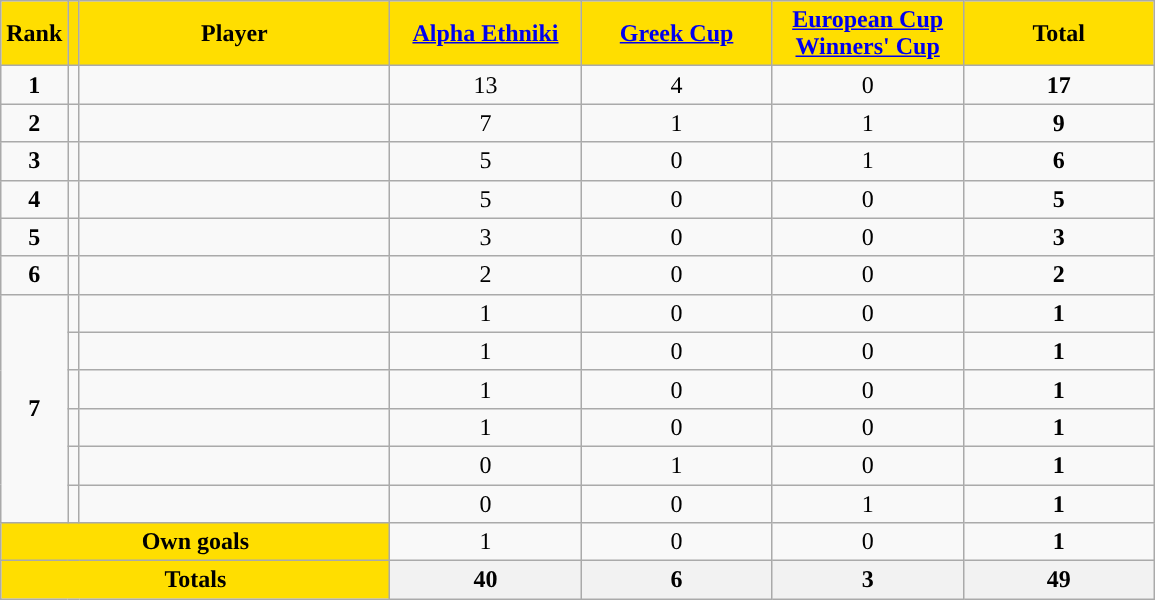<table class="wikitable sortable" style="text-align: center">
<tr>
<th style="background:#FFDE00">Rank</th>
<th style="background:#FFDE00"></th>
<th width=200 style="background:#FFDE00">Player</th>
<th width=120 style="background:#FFDE00"><a href='#'>Alpha Ethniki</a></th>
<th width=120 style="background:#FFDE00"><a href='#'>Greek Cup</a></th>
<th width=120 style="background:#FFDE00"><a href='#'>European Cup Winners' Cup</a></th>
<th width=120 style="background:#FFDE00">Total</th>
</tr>
<tr>
<td><strong>1</strong></td>
<td></td>
<td align=left></td>
<td>13</td>
<td>4</td>
<td>0</td>
<td><strong>17</strong></td>
</tr>
<tr>
<td><strong>2</strong></td>
<td></td>
<td align=left></td>
<td>7</td>
<td>1</td>
<td>1</td>
<td><strong>9</strong></td>
</tr>
<tr>
<td><strong>3</strong></td>
<td></td>
<td align=left></td>
<td>5</td>
<td>0</td>
<td>1</td>
<td><strong>6</strong></td>
</tr>
<tr>
<td><strong>4</strong></td>
<td></td>
<td align=left></td>
<td>5</td>
<td>0</td>
<td>0</td>
<td><strong>5</strong></td>
</tr>
<tr>
<td><strong>5</strong></td>
<td></td>
<td align=left></td>
<td>3</td>
<td>0</td>
<td>0</td>
<td><strong>3</strong></td>
</tr>
<tr>
<td><strong>6</strong></td>
<td></td>
<td align=left></td>
<td>2</td>
<td>0</td>
<td>0</td>
<td><strong>2</strong></td>
</tr>
<tr>
<td rowspan=6><strong>7</strong></td>
<td></td>
<td align=left></td>
<td>1</td>
<td>0</td>
<td>0</td>
<td><strong>1</strong></td>
</tr>
<tr>
<td></td>
<td align=left></td>
<td>1</td>
<td>0</td>
<td>0</td>
<td><strong>1</strong></td>
</tr>
<tr>
<td></td>
<td align=left></td>
<td>1</td>
<td>0</td>
<td>0</td>
<td><strong>1</strong></td>
</tr>
<tr>
<td></td>
<td align=left></td>
<td>1</td>
<td>0</td>
<td>0</td>
<td><strong>1</strong></td>
</tr>
<tr>
<td></td>
<td align=left></td>
<td>0</td>
<td>1</td>
<td>0</td>
<td><strong>1</strong></td>
</tr>
<tr>
<td></td>
<td align=left></td>
<td>0</td>
<td>0</td>
<td>1</td>
<td><strong>1</strong></td>
</tr>
<tr class="sortbottom">
<td colspan=3 style="background:#FFDE00"><strong>Own goals</strong></td>
<td>1</td>
<td>0</td>
<td>0</td>
<td><strong>1</strong></td>
</tr>
<tr class="sortbottom">
<th colspan=3 style="background:#FFDE00"><strong>Totals</strong></th>
<th><strong>40</strong></th>
<th><strong> 6</strong></th>
<th><strong> 3</strong></th>
<th><strong>49</strong></th>
</tr>
</table>
